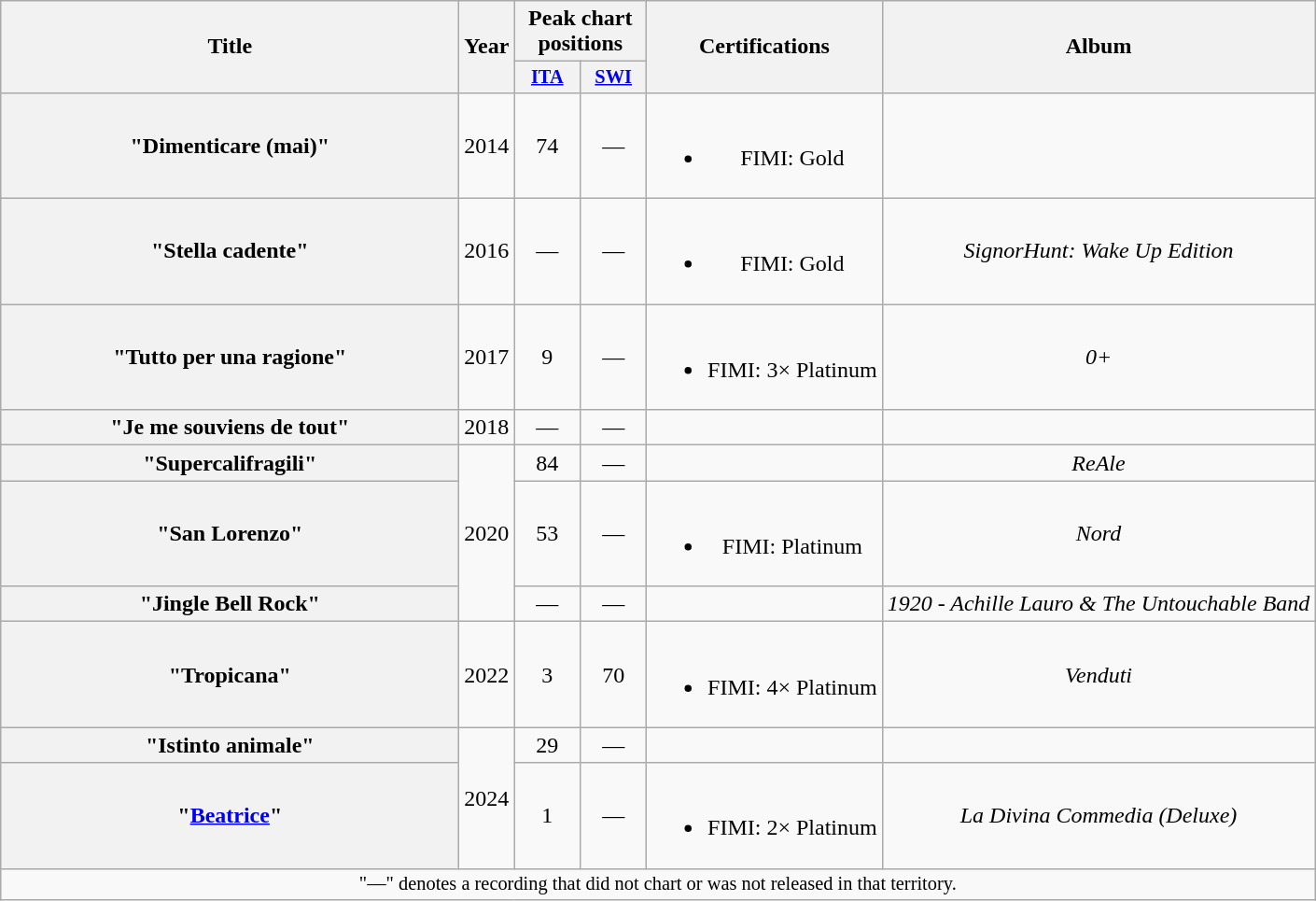<table class="wikitable plainrowheaders" style="text-align:center;">
<tr>
<th scope="col" rowspan="2" style="width:20em;">Title</th>
<th scope="col" rowspan="2" style="width:1em;">Year</th>
<th colspan="2" scope="col">Peak chart positions</th>
<th scope="col" rowspan="2">Certifications</th>
<th scope="col" rowspan="2">Album</th>
</tr>
<tr>
<th scope="col" style="width:3em;font-size:85%;"><a href='#'>ITA</a><br></th>
<th scope="col" style="width:3em;font-size:85%;"><a href='#'>SWI</a><br></th>
</tr>
<tr>
<th scope="row">"Dimenticare (mai)"<br></th>
<td>2014</td>
<td>74</td>
<td>—</td>
<td><br><ul><li>FIMI: Gold</li></ul></td>
<td></td>
</tr>
<tr>
<th scope="row">"Stella cadente"<br></th>
<td>2016</td>
<td>—</td>
<td>—</td>
<td><br><ul><li>FIMI: Gold</li></ul></td>
<td><em>SignorHunt: Wake Up Edition</em></td>
</tr>
<tr>
<th scope="row">"Tutto per una ragione"<br></th>
<td>2017</td>
<td>9</td>
<td>—</td>
<td><br><ul><li>FIMI: 3× Platinum</li></ul></td>
<td><em>0+</em></td>
</tr>
<tr>
<th scope="row">"Je me souviens de tout"<br></th>
<td>2018</td>
<td>—</td>
<td>—</td>
<td></td>
<td></td>
</tr>
<tr>
<th scope="row">"Supercalifragili"<br></th>
<td rowspan="3">2020</td>
<td>84</td>
<td>—</td>
<td></td>
<td><em>ReAle</em></td>
</tr>
<tr>
<th scope="row">"San Lorenzo"<br></th>
<td>53</td>
<td>—</td>
<td><br><ul><li>FIMI: Platinum</li></ul></td>
<td><em>Nord</em></td>
</tr>
<tr>
<th scope="row">"Jingle Bell Rock"<br></th>
<td>—</td>
<td>—</td>
<td></td>
<td><em>1920 - Achille Lauro & The Untouchable Band</em></td>
</tr>
<tr>
<th scope="row">"Tropicana"<br></th>
<td>2022</td>
<td>3</td>
<td>70</td>
<td><br><ul><li>FIMI: 4× Platinum</li></ul></td>
<td><em>Venduti</em></td>
</tr>
<tr>
<th scope="row">"Istinto animale"<br></th>
<td rowspan="2">2024</td>
<td>29</td>
<td>—</td>
<td></td>
<td></td>
</tr>
<tr>
<th scope="row">"<a href='#'>Beatrice</a>"<br></th>
<td>1</td>
<td>—</td>
<td><br><ul><li>FIMI: 2× Platinum</li></ul></td>
<td><em>La Divina Commedia (Deluxe)</em></td>
</tr>
<tr>
<td colspan="7" style="text-align:center; font-size:85%;">"—" denotes a recording that did not chart or was not released in that territory.</td>
</tr>
</table>
